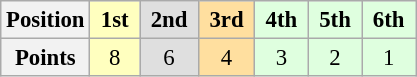<table class="wikitable" style="font-size:95%; text-align:center">
<tr>
<th>Position</th>
<th style="background:#ffffbf;"> 1st </th>
<th style="background:#dfdfdf;"> 2nd </th>
<th style="background:#ffdf9f;"> 3rd </th>
<th style="background:#dfffdf;"> 4th </th>
<th style="background:#dfffdf;"> 5th </th>
<th style="background:#dfffdf;"> 6th </th>
</tr>
<tr>
<th>Points</th>
<td style="background:#ffffbf;">8</td>
<td style="background:#dfdfdf;">6</td>
<td style="background:#ffdf9f;">4</td>
<td style="background:#dfffdf;">3</td>
<td style="background:#dfffdf;">2</td>
<td style="background:#dfffdf;">1</td>
</tr>
</table>
